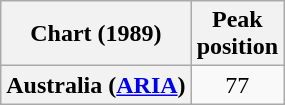<table class="wikitable plainrowheaders" style="text-align:center">
<tr>
<th>Chart (1989)</th>
<th>Peak<br>position</th>
</tr>
<tr>
<th scope="row">Australia (<a href='#'>ARIA</a>)</th>
<td>77</td>
</tr>
</table>
